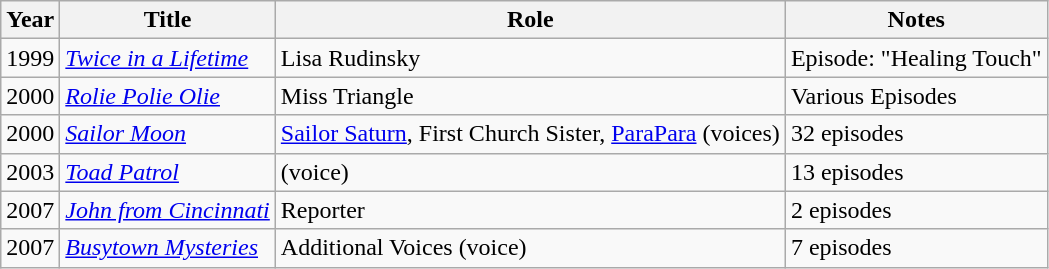<table class="wikitable sortable">
<tr>
<th>Year</th>
<th>Title</th>
<th>Role</th>
<th>Notes</th>
</tr>
<tr>
<td>1999</td>
<td><em><a href='#'>Twice in a Lifetime</a></em></td>
<td>Lisa Rudinsky</td>
<td>Episode: "Healing Touch"</td>
</tr>
<tr>
<td>2000</td>
<td><em><a href='#'>Rolie Polie Olie</a></em></td>
<td>Miss Triangle</td>
<td>Various Episodes</td>
</tr>
<tr>
<td>2000</td>
<td><em><a href='#'>Sailor Moon</a></em></td>
<td><a href='#'>Sailor Saturn</a>, First Church Sister, <a href='#'>ParaPara</a> (voices)</td>
<td>32 episodes</td>
</tr>
<tr>
<td>2003</td>
<td><em><a href='#'>Toad Patrol</a></em></td>
<td>(voice)</td>
<td>13 episodes</td>
</tr>
<tr>
<td>2007</td>
<td><em><a href='#'>John from Cincinnati</a></em></td>
<td>Reporter</td>
<td>2 episodes</td>
</tr>
<tr>
<td>2007</td>
<td><em><a href='#'>Busytown Mysteries</a></em></td>
<td>Additional Voices (voice)</td>
<td>7 episodes</td>
</tr>
</table>
